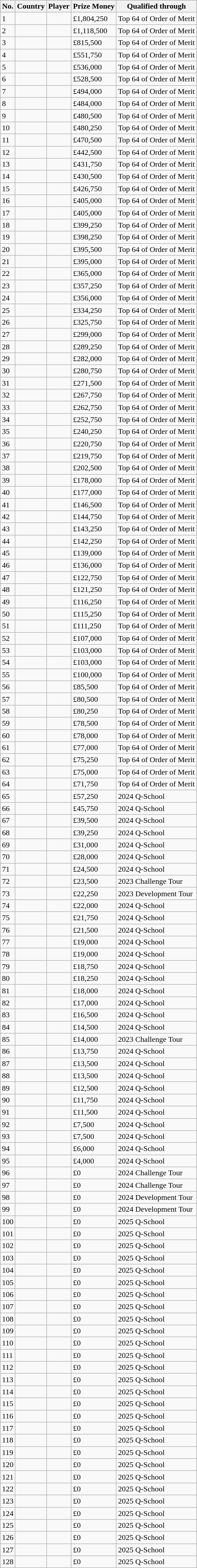<table class="wikitable sortable">
<tr>
<th>No.</th>
<th>Country</th>
<th>Player</th>
<th>Prize Money</th>
<th>Qualified through</th>
</tr>
<tr>
<td>1</td>
<td align=left></td>
<td></td>
<td>£1,804,250</td>
<td>Top 64 of Order of Merit</td>
</tr>
<tr>
<td>2</td>
<td align=left></td>
<td></td>
<td>£1,118,500</td>
<td>Top 64 of Order of Merit</td>
</tr>
<tr>
<td>3</td>
<td align=left></td>
<td></td>
<td>£815,500</td>
<td>Top 64 of Order of Merit</td>
</tr>
<tr>
<td>4</td>
<td align=left></td>
<td></td>
<td>£551,750</td>
<td>Top 64 of Order of Merit</td>
</tr>
<tr>
<td>5</td>
<td align=left></td>
<td></td>
<td>£536,000</td>
<td>Top 64 of Order of Merit</td>
</tr>
<tr>
<td>6</td>
<td align=left></td>
<td></td>
<td>£528,500</td>
<td>Top 64 of Order of Merit</td>
</tr>
<tr>
<td>7</td>
<td align=left></td>
<td></td>
<td>£494,000</td>
<td>Top 64 of Order of Merit</td>
</tr>
<tr>
<td>8</td>
<td align=left></td>
<td></td>
<td>£484,000</td>
<td>Top 64 of Order of Merit</td>
</tr>
<tr>
<td>9</td>
<td align=left></td>
<td></td>
<td>£480,500</td>
<td>Top 64 of Order of Merit</td>
</tr>
<tr>
<td>10</td>
<td align=left></td>
<td></td>
<td>£480,250</td>
<td>Top 64 of Order of Merit</td>
</tr>
<tr>
<td>11</td>
<td align=left></td>
<td></td>
<td>£470,500</td>
<td>Top 64 of Order of Merit</td>
</tr>
<tr>
<td>12</td>
<td align=left></td>
<td></td>
<td>£442,500</td>
<td>Top 64 of Order of Merit</td>
</tr>
<tr>
<td>13</td>
<td align=left></td>
<td></td>
<td>£431,750</td>
<td>Top 64 of Order of Merit</td>
</tr>
<tr>
<td>14</td>
<td align=left></td>
<td></td>
<td>£430,500</td>
<td>Top 64 of Order of Merit</td>
</tr>
<tr>
<td>15</td>
<td align=left></td>
<td></td>
<td>£426,750</td>
<td>Top 64 of Order of Merit</td>
</tr>
<tr>
<td>16</td>
<td align=left></td>
<td></td>
<td>£405,000</td>
<td>Top 64 of Order of Merit</td>
</tr>
<tr>
<td>17</td>
<td align=left></td>
<td></td>
<td>£405,000</td>
<td>Top 64 of Order of Merit</td>
</tr>
<tr>
<td>18</td>
<td align=left></td>
<td></td>
<td>£399,250</td>
<td>Top 64 of Order of Merit</td>
</tr>
<tr>
<td>19</td>
<td align=left></td>
<td></td>
<td>£398,250</td>
<td>Top 64 of Order of Merit</td>
</tr>
<tr>
<td>20</td>
<td align=left></td>
<td></td>
<td>£395,500</td>
<td>Top 64 of Order of Merit</td>
</tr>
<tr>
<td>21</td>
<td align=left></td>
<td></td>
<td>£395,000</td>
<td>Top 64 of Order of Merit</td>
</tr>
<tr>
<td>22</td>
<td align=left></td>
<td></td>
<td>£365,000</td>
<td>Top 64 of Order of Merit</td>
</tr>
<tr>
<td>23</td>
<td align=left></td>
<td></td>
<td>£357,250</td>
<td>Top 64 of Order of Merit</td>
</tr>
<tr>
<td>24</td>
<td align=left></td>
<td></td>
<td>£356,000</td>
<td>Top 64 of Order of Merit</td>
</tr>
<tr>
<td>25</td>
<td align=left></td>
<td></td>
<td>£334,250</td>
<td>Top 64 of Order of Merit</td>
</tr>
<tr>
<td>26</td>
<td align=left></td>
<td></td>
<td>£325,750</td>
<td>Top 64 of Order of Merit</td>
</tr>
<tr>
<td>27</td>
<td align=left></td>
<td></td>
<td>£299,000</td>
<td>Top 64 of Order of Merit</td>
</tr>
<tr>
<td>28</td>
<td align=left></td>
<td></td>
<td>£289,250</td>
<td>Top 64 of Order of Merit</td>
</tr>
<tr>
<td>29</td>
<td align=left></td>
<td></td>
<td>£282,000</td>
<td>Top 64 of Order of Merit</td>
</tr>
<tr>
<td>30</td>
<td align=left></td>
<td></td>
<td>£280,750</td>
<td>Top 64 of Order of Merit</td>
</tr>
<tr>
<td>31</td>
<td align=left></td>
<td></td>
<td>£271,500</td>
<td>Top 64 of Order of Merit</td>
</tr>
<tr>
<td>32</td>
<td align=left></td>
<td></td>
<td>£267,750</td>
<td>Top 64 of Order of Merit</td>
</tr>
<tr>
<td>33</td>
<td align=left></td>
<td></td>
<td>£262,750</td>
<td>Top 64 of Order of Merit</td>
</tr>
<tr>
<td>34</td>
<td align=left></td>
<td></td>
<td>£252,750</td>
<td>Top 64 of Order of Merit</td>
</tr>
<tr>
<td>35</td>
<td align=left></td>
<td></td>
<td>£240,250</td>
<td>Top 64 of Order of Merit</td>
</tr>
<tr>
<td>36</td>
<td align=left></td>
<td></td>
<td>£220,750</td>
<td>Top 64 of Order of Merit</td>
</tr>
<tr>
<td>37</td>
<td align=left></td>
<td></td>
<td>£219,750</td>
<td>Top 64 of Order of Merit</td>
</tr>
<tr>
<td>38</td>
<td align=left></td>
<td></td>
<td>£202,500</td>
<td>Top 64 of Order of Merit</td>
</tr>
<tr>
<td>39</td>
<td align=left></td>
<td></td>
<td>£178,000</td>
<td>Top 64 of Order of Merit</td>
</tr>
<tr>
<td>40</td>
<td align=left></td>
<td></td>
<td>£177,000</td>
<td>Top 64 of Order of Merit</td>
</tr>
<tr>
<td>41</td>
<td align=left></td>
<td></td>
<td>£146,500</td>
<td>Top 64 of Order of Merit</td>
</tr>
<tr>
<td>42</td>
<td align=left></td>
<td></td>
<td>£144,750</td>
<td>Top 64 of Order of Merit</td>
</tr>
<tr>
<td>43</td>
<td align=left></td>
<td></td>
<td>£143,250</td>
<td>Top 64 of Order of Merit</td>
</tr>
<tr>
<td>44</td>
<td align=left></td>
<td></td>
<td>£142,250</td>
<td>Top 64 of Order of Merit</td>
</tr>
<tr>
<td>45</td>
<td align=left></td>
<td></td>
<td>£139,000</td>
<td>Top 64 of Order of Merit</td>
</tr>
<tr>
<td>46</td>
<td align=left></td>
<td></td>
<td>£136,000</td>
<td>Top 64 of Order of Merit</td>
</tr>
<tr>
<td>47</td>
<td align=left></td>
<td></td>
<td>£122,750</td>
<td>Top 64 of Order of Merit</td>
</tr>
<tr>
<td>48</td>
<td align=left></td>
<td></td>
<td>£121,250</td>
<td>Top 64 of Order of Merit</td>
</tr>
<tr>
<td>49</td>
<td align=left></td>
<td></td>
<td>£116,250</td>
<td>Top 64 of Order of Merit</td>
</tr>
<tr>
<td>50</td>
<td align=left></td>
<td></td>
<td>£115,250</td>
<td>Top 64 of Order of Merit</td>
</tr>
<tr>
<td>51</td>
<td align=left></td>
<td></td>
<td>£111,250</td>
<td>Top 64 of Order of Merit</td>
</tr>
<tr>
<td>52</td>
<td align=left></td>
<td></td>
<td>£107,000</td>
<td>Top 64 of Order of Merit</td>
</tr>
<tr>
<td>53</td>
<td align=left></td>
<td></td>
<td>£103,000</td>
<td>Top 64 of Order of Merit</td>
</tr>
<tr>
<td>54</td>
<td align=left></td>
<td></td>
<td>£103,000</td>
<td>Top 64 of Order of Merit</td>
</tr>
<tr>
<td>55</td>
<td align=left></td>
<td></td>
<td>£100,000</td>
<td>Top 64 of Order of Merit</td>
</tr>
<tr>
<td>56</td>
<td align=left></td>
<td></td>
<td>£85,500</td>
<td>Top 64 of Order of Merit</td>
</tr>
<tr>
<td>57</td>
<td align=left></td>
<td></td>
<td>£80,500</td>
<td>Top 64 of Order of Merit</td>
</tr>
<tr>
<td>58</td>
<td align=left></td>
<td></td>
<td>£80,250</td>
<td>Top 64 of Order of Merit</td>
</tr>
<tr>
<td>59</td>
<td align=left></td>
<td></td>
<td>£78,500</td>
<td>Top 64 of Order of Merit</td>
</tr>
<tr>
<td>60</td>
<td align=left></td>
<td></td>
<td>£78,000</td>
<td>Top 64 of Order of Merit</td>
</tr>
<tr>
<td>61</td>
<td align=left></td>
<td></td>
<td>£77,000</td>
<td>Top 64 of Order of Merit</td>
</tr>
<tr>
<td>62</td>
<td align=left></td>
<td></td>
<td>£75,250</td>
<td>Top 64 of Order of Merit</td>
</tr>
<tr>
<td>63</td>
<td align=left></td>
<td></td>
<td>£75,000</td>
<td>Top 64 of Order of Merit</td>
</tr>
<tr>
<td>64</td>
<td align=left></td>
<td></td>
<td>£71,750</td>
<td>Top 64 of Order of Merit</td>
</tr>
<tr>
<td>65</td>
<td align=left></td>
<td></td>
<td>£57,250</td>
<td>2024 Q-School</td>
</tr>
<tr>
<td>66</td>
<td align=left></td>
<td></td>
<td>£45,750</td>
<td>2024 Q-School</td>
</tr>
<tr>
<td>67</td>
<td align=left></td>
<td></td>
<td>£39,500</td>
<td>2024 Q-School</td>
</tr>
<tr>
<td>68</td>
<td align=left></td>
<td></td>
<td>£39,250</td>
<td>2024 Q-School</td>
</tr>
<tr>
<td>69</td>
<td align=left></td>
<td></td>
<td>£31,000</td>
<td>2024 Q-School</td>
</tr>
<tr>
<td>70</td>
<td align=left></td>
<td></td>
<td>£28,000</td>
<td>2024 Q-School</td>
</tr>
<tr>
<td>71</td>
<td align=left></td>
<td></td>
<td>£24,500</td>
<td>2024 Q-School</td>
</tr>
<tr>
<td>72</td>
<td align=left></td>
<td></td>
<td>£23,500</td>
<td>2023 Challenge Tour</td>
</tr>
<tr>
<td>73</td>
<td align=left></td>
<td></td>
<td>£22,250</td>
<td>2023 Development Tour</td>
</tr>
<tr>
<td>74</td>
<td align=left></td>
<td></td>
<td>£22,000</td>
<td>2024 Q-School</td>
</tr>
<tr>
<td>75</td>
<td align=left></td>
<td></td>
<td>£21,750</td>
<td>2024 Q-School</td>
</tr>
<tr>
<td>76</td>
<td align=left></td>
<td></td>
<td>£21,500</td>
<td>2024 Q-School</td>
</tr>
<tr>
<td>77</td>
<td align=left></td>
<td></td>
<td>£19,000</td>
<td>2024 Q-School</td>
</tr>
<tr>
<td>78</td>
<td align=left></td>
<td></td>
<td>£19,000</td>
<td>2024 Q-School</td>
</tr>
<tr>
<td>79</td>
<td align=left></td>
<td></td>
<td>£18,750</td>
<td>2024 Q-School</td>
</tr>
<tr>
<td>80</td>
<td align=left></td>
<td></td>
<td>£18,250</td>
<td>2024 Q-School</td>
</tr>
<tr>
<td>81</td>
<td align=left></td>
<td></td>
<td>£18,000</td>
<td>2024 Q-School</td>
</tr>
<tr>
<td>82</td>
<td align=left></td>
<td></td>
<td>£17,000</td>
<td>2024 Q-School</td>
</tr>
<tr>
<td>83</td>
<td align=left></td>
<td></td>
<td>£16,500</td>
<td>2024 Q-School</td>
</tr>
<tr>
<td>84</td>
<td align=left></td>
<td></td>
<td>£14,500</td>
<td>2024 Q-School</td>
</tr>
<tr>
<td>85</td>
<td align=left></td>
<td></td>
<td>£14,000</td>
<td>2023 Challenge Tour</td>
</tr>
<tr>
<td>86</td>
<td align=left></td>
<td></td>
<td>£13,750</td>
<td>2024 Q-School</td>
</tr>
<tr>
<td>87</td>
<td align=left></td>
<td></td>
<td>£13,500</td>
<td>2024 Q-School</td>
</tr>
<tr>
<td>88</td>
<td align=left></td>
<td></td>
<td>£13,500</td>
<td>2024 Q-School</td>
</tr>
<tr>
<td>89</td>
<td align=left></td>
<td></td>
<td>£12,500</td>
<td>2024 Q-School</td>
</tr>
<tr>
<td>90</td>
<td align=left></td>
<td></td>
<td>£11,750</td>
<td>2024 Q-School</td>
</tr>
<tr>
<td>91</td>
<td align=left></td>
<td></td>
<td>£11,500</td>
<td>2024 Q-School</td>
</tr>
<tr>
<td>92</td>
<td align=left></td>
<td></td>
<td>£7,500</td>
<td>2024 Q-School</td>
</tr>
<tr>
<td>93</td>
<td align=left></td>
<td></td>
<td>£7,500</td>
<td>2024 Q-School</td>
</tr>
<tr>
<td>94</td>
<td align=left></td>
<td></td>
<td>£6,000</td>
<td>2024 Q-School</td>
</tr>
<tr>
<td>95</td>
<td align=left></td>
<td></td>
<td>£4,000</td>
<td>2024 Q-School</td>
</tr>
<tr>
<td>96</td>
<td align=left></td>
<td></td>
<td>£0</td>
<td>2024 Challenge Tour</td>
</tr>
<tr>
<td>97</td>
<td align=left></td>
<td></td>
<td>£0</td>
<td>2024 Challenge Tour</td>
</tr>
<tr>
<td>98</td>
<td align=left></td>
<td></td>
<td>£0</td>
<td>2024 Development Tour</td>
</tr>
<tr>
<td>99</td>
<td align=left></td>
<td></td>
<td>£0</td>
<td>2024 Development Tour</td>
</tr>
<tr>
<td>100</td>
<td></td>
<td></td>
<td>£0</td>
<td>2025 Q-School</td>
</tr>
<tr>
<td>101</td>
<td></td>
<td></td>
<td>£0</td>
<td>2025 Q-School</td>
</tr>
<tr>
<td>102</td>
<td></td>
<td></td>
<td>£0</td>
<td>2025 Q-School</td>
</tr>
<tr>
<td>103</td>
<td></td>
<td></td>
<td>£0</td>
<td>2025 Q-School</td>
</tr>
<tr>
<td>104</td>
<td></td>
<td></td>
<td>£0</td>
<td>2025 Q-School</td>
</tr>
<tr>
<td>105</td>
<td></td>
<td></td>
<td>£0</td>
<td>2025 Q-School</td>
</tr>
<tr>
<td>106</td>
<td></td>
<td></td>
<td>£0</td>
<td>2025 Q-School</td>
</tr>
<tr>
<td>107</td>
<td></td>
<td></td>
<td>£0</td>
<td>2025 Q-School</td>
</tr>
<tr>
<td>108</td>
<td></td>
<td></td>
<td>£0</td>
<td>2025 Q-School</td>
</tr>
<tr>
<td>109</td>
<td></td>
<td></td>
<td>£0</td>
<td>2025 Q-School</td>
</tr>
<tr>
<td>110</td>
<td></td>
<td></td>
<td>£0</td>
<td>2025 Q-School</td>
</tr>
<tr>
<td>111</td>
<td></td>
<td></td>
<td>£0</td>
<td>2025 Q-School</td>
</tr>
<tr>
<td>112</td>
<td></td>
<td></td>
<td>£0</td>
<td>2025 Q-School</td>
</tr>
<tr>
<td>113</td>
<td></td>
<td></td>
<td>£0</td>
<td>2025 Q-School</td>
</tr>
<tr>
<td>114</td>
<td></td>
<td></td>
<td>£0</td>
<td>2025 Q-School</td>
</tr>
<tr>
<td>115</td>
<td></td>
<td></td>
<td>£0</td>
<td>2025 Q-School</td>
</tr>
<tr>
<td>116</td>
<td></td>
<td></td>
<td>£0</td>
<td>2025 Q-School</td>
</tr>
<tr>
<td>117</td>
<td></td>
<td></td>
<td>£0</td>
<td>2025 Q-School</td>
</tr>
<tr>
<td>118</td>
<td></td>
<td></td>
<td>£0</td>
<td>2025 Q-School</td>
</tr>
<tr>
<td>119</td>
<td></td>
<td></td>
<td>£0</td>
<td>2025 Q-School</td>
</tr>
<tr>
<td>120</td>
<td></td>
<td></td>
<td>£0</td>
<td>2025 Q-School</td>
</tr>
<tr>
<td>121</td>
<td></td>
<td></td>
<td>£0</td>
<td>2025 Q-School</td>
</tr>
<tr>
<td>122</td>
<td></td>
<td></td>
<td>£0</td>
<td>2025 Q-School</td>
</tr>
<tr>
<td>123</td>
<td></td>
<td></td>
<td>£0</td>
<td>2025 Q-School</td>
</tr>
<tr>
<td>124</td>
<td></td>
<td></td>
<td>£0</td>
<td>2025 Q-School</td>
</tr>
<tr>
<td>125</td>
<td></td>
<td></td>
<td>£0</td>
<td>2025 Q-School</td>
</tr>
<tr>
<td>126</td>
<td></td>
<td></td>
<td>£0</td>
<td>2025 Q-School</td>
</tr>
<tr>
<td>127</td>
<td></td>
<td></td>
<td>£0</td>
<td>2025 Q-School</td>
</tr>
<tr>
<td>128</td>
<td></td>
<td></td>
<td>£0</td>
<td>2025 Q-School</td>
</tr>
</table>
